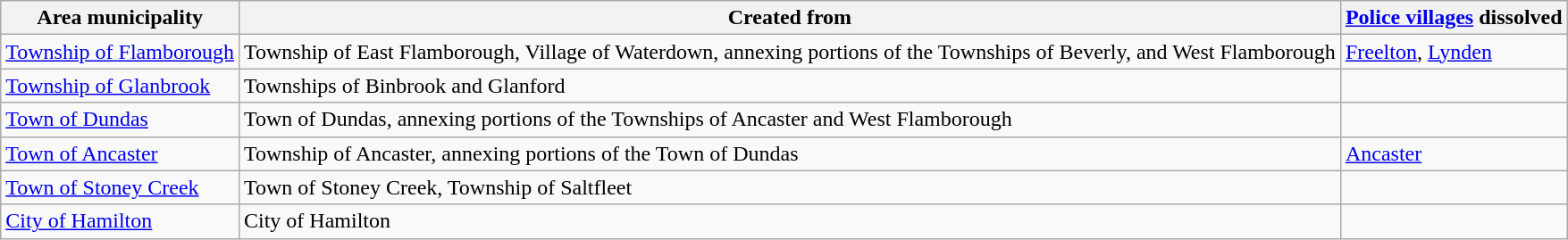<table class="wikitable">
<tr>
<th>Area municipality</th>
<th>Created from</th>
<th><a href='#'>Police villages</a> dissolved</th>
</tr>
<tr valign="top">
<td><a href='#'>Township of Flamborough</a></td>
<td>Township of East Flamborough, Village of Waterdown, annexing portions of the Townships of Beverly, and West Flamborough</td>
<td><a href='#'>Freelton</a>, <a href='#'>Lynden</a></td>
</tr>
<tr valign="top">
<td><a href='#'>Township of Glanbrook</a></td>
<td>Townships of Binbrook and Glanford</td>
<td></td>
</tr>
<tr valign="top">
<td><a href='#'>Town of Dundas</a></td>
<td>Town of Dundas, annexing portions of the Townships of Ancaster and West Flamborough</td>
<td></td>
</tr>
<tr valign="top">
<td><a href='#'>Town of Ancaster</a></td>
<td>Township of Ancaster, annexing portions of the Town of Dundas</td>
<td><a href='#'>Ancaster</a></td>
</tr>
<tr valign="top">
<td><a href='#'>Town of Stoney Creek</a></td>
<td>Town of Stoney Creek, Township of Saltfleet</td>
<td></td>
</tr>
<tr valign="top">
<td><a href='#'>City of Hamilton</a></td>
<td>City of Hamilton</td>
<td></td>
</tr>
</table>
